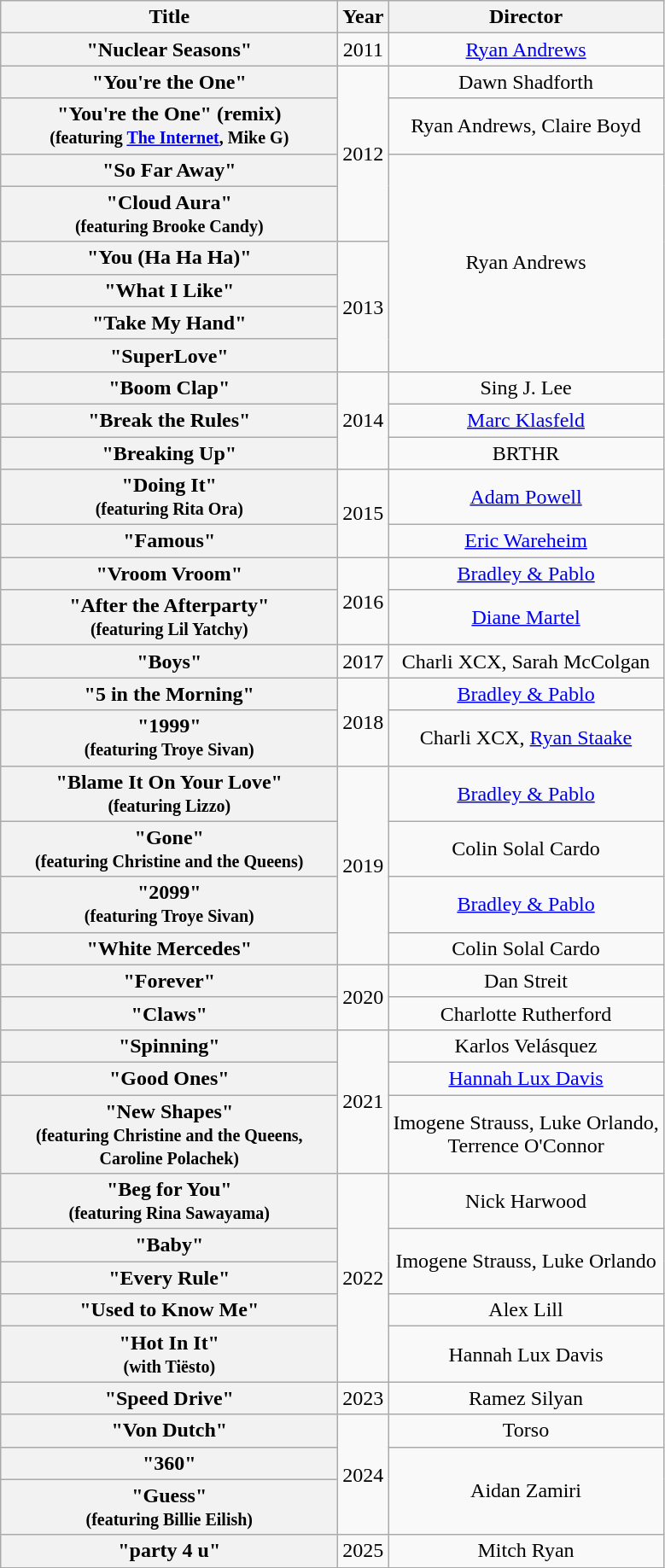<table class="wikitable plainrowheaders" style="text-align:center;">
<tr>
<th scope="col" style="width:16em;">Title</th>
<th>Year</th>
<th>Director</th>
</tr>
<tr>
<th scope="row">"Nuclear Seasons"</th>
<td>2011</td>
<td><a href='#'>Ryan Andrews</a></td>
</tr>
<tr>
<th scope="row">"You're the One"</th>
<td rowspan=4>2012</td>
<td>Dawn Shadforth</td>
</tr>
<tr>
<th scope="row">"You're the One" (remix) <br><small>(featuring <a href='#'>The Internet</a>, Mike G)</small></th>
<td>Ryan Andrews, Claire Boyd</td>
</tr>
<tr>
<th scope="row">"So Far Away"</th>
<td rowspan=6>Ryan Andrews</td>
</tr>
<tr>
<th scope="row">"Cloud Aura" <br><small>(featuring Brooke Candy)</small></th>
</tr>
<tr>
<th scope="row">"You (Ha Ha Ha)"</th>
<td rowspan=4>2013</td>
</tr>
<tr>
<th scope="row">"What I Like"</th>
</tr>
<tr>
<th scope="row">"Take My Hand"</th>
</tr>
<tr>
<th scope="row">"SuperLove"</th>
</tr>
<tr>
<th scope="row">"Boom Clap"</th>
<td rowspan=3>2014</td>
<td>Sing J. Lee</td>
</tr>
<tr>
<th scope="row">"Break the Rules"</th>
<td><a href='#'>Marc Klasfeld</a></td>
</tr>
<tr>
<th scope="row">"Breaking Up"</th>
<td>BRTHR</td>
</tr>
<tr>
<th scope="row">"Doing It" <br><small>(featuring Rita Ora)</small></th>
<td rowspan=2>2015</td>
<td><a href='#'>Adam Powell</a></td>
</tr>
<tr>
<th scope="row">"Famous"</th>
<td><a href='#'>Eric Wareheim</a></td>
</tr>
<tr>
<th scope="row">"Vroom Vroom"</th>
<td rowspan=2>2016</td>
<td><a href='#'>Bradley & Pablo</a></td>
</tr>
<tr>
<th scope="row">"After the Afterparty" <br><small>(featuring Lil Yatchy)</small></th>
<td><a href='#'>Diane Martel</a></td>
</tr>
<tr>
<th scope="row">"Boys"</th>
<td>2017</td>
<td>Charli XCX, Sarah McColgan</td>
</tr>
<tr>
<th scope="row">"5 in the Morning"</th>
<td rowspan=2>2018</td>
<td><a href='#'>Bradley & Pablo</a></td>
</tr>
<tr>
<th scope="row">"1999" <br><small>(featuring Troye Sivan)</small></th>
<td>Charli XCX, <a href='#'>Ryan Staake</a></td>
</tr>
<tr>
<th scope="row">"Blame It On Your Love" <br><small>(featuring Lizzo)</small></th>
<td rowspan=4>2019</td>
<td><a href='#'>Bradley & Pablo</a></td>
</tr>
<tr>
<th scope="row">"Gone" <br><small>(featuring Christine and the Queens)</small></th>
<td>Colin Solal Cardo</td>
</tr>
<tr>
<th scope="row">"2099" <br><small>(featuring Troye Sivan)</small></th>
<td><a href='#'>Bradley & Pablo</a></td>
</tr>
<tr>
<th scope="row">"White Mercedes"</th>
<td>Colin Solal Cardo</td>
</tr>
<tr>
<th scope="row">"Forever"</th>
<td rowspan="2">2020</td>
<td>Dan Streit</td>
</tr>
<tr>
<th scope="row">"Claws"</th>
<td>Charlotte Rutherford</td>
</tr>
<tr>
<th scope="row">"Spinning"</th>
<td rowspan="3">2021</td>
<td>Karlos Velásquez</td>
</tr>
<tr>
<th scope="row">"Good Ones"</th>
<td><a href='#'>Hannah Lux Davis</a></td>
</tr>
<tr>
<th scope="row">"New Shapes" <br><small>(featuring Christine and the Queens, Caroline Polachek)</small></th>
<td>Imogene Strauss, Luke Orlando,<br>Terrence O'Connor</td>
</tr>
<tr>
<th scope="row">"Beg for You" <br><small>(featuring Rina Sawayama)</small></th>
<td rowspan="5">2022</td>
<td>Nick Harwood</td>
</tr>
<tr>
<th scope="row">"Baby"</th>
<td rowspan="2">Imogene Strauss, Luke Orlando</td>
</tr>
<tr>
<th scope="row">"Every Rule"</th>
</tr>
<tr>
<th scope="row">"Used to Know Me"</th>
<td>Alex Lill</td>
</tr>
<tr>
<th scope="row">"Hot In It" <br><small>(with Tiësto)</small></th>
<td>Hannah Lux Davis</td>
</tr>
<tr>
<th scope="row">"Speed Drive"</th>
<td>2023</td>
<td>Ramez Silyan</td>
</tr>
<tr>
<th scope="row">"Von Dutch"</th>
<td rowspan="3">2024</td>
<td>Torso</td>
</tr>
<tr>
<th scope="row">"360"</th>
<td rowspan="2">Aidan Zamiri</td>
</tr>
<tr>
<th scope="row">"Guess" <br><small>(featuring Billie Eilish)</small></th>
</tr>
<tr>
<th scope="row">"party 4 u"</th>
<td>2025</td>
<td>Mitch Ryan</td>
</tr>
</table>
